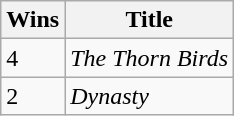<table class="wikitable">
<tr>
<th>Wins</th>
<th>Title</th>
</tr>
<tr>
<td>4</td>
<td><em>The Thorn Birds</em></td>
</tr>
<tr>
<td>2</td>
<td><em>Dynasty</em></td>
</tr>
</table>
